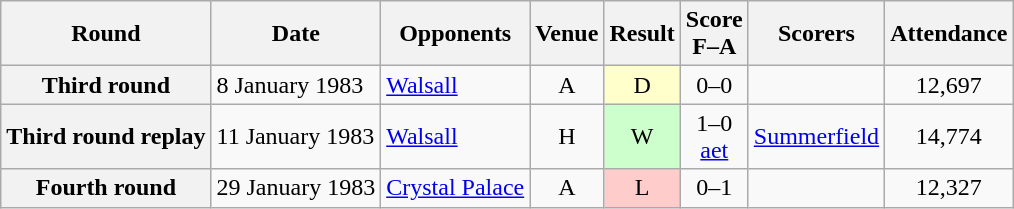<table class="wikitable plainrowheaders" style="text-align:center">
<tr>
<th scope="col">Round</th>
<th scope="col">Date</th>
<th scope="col">Opponents</th>
<th scope="col">Venue</th>
<th scope="col">Result</th>
<th scope="col">Score<br>F–A</th>
<th scope="col">Scorers</th>
<th scope="col">Attendance</th>
</tr>
<tr>
<th scope="row">Third round</th>
<td align="left">8 January 1983</td>
<td align="left"><a href='#'>Walsall</a></td>
<td>A</td>
<td style="background:#ffc">D</td>
<td>0–0</td>
<td></td>
<td>12,697</td>
</tr>
<tr>
<th scope="row">Third round replay</th>
<td align="left">11 January 1983</td>
<td align="left"><a href='#'>Walsall</a></td>
<td>H</td>
<td style="background:#cfc">W</td>
<td>1–0<br><a href='#'>aet</a></td>
<td align="left"><a href='#'>Summerfield</a></td>
<td>14,774</td>
</tr>
<tr>
<th scope="row">Fourth round</th>
<td align="left">29 January 1983</td>
<td align="left"><a href='#'>Crystal Palace</a></td>
<td>A</td>
<td style="background:#fcc">L</td>
<td>0–1</td>
<td></td>
<td>12,327</td>
</tr>
</table>
